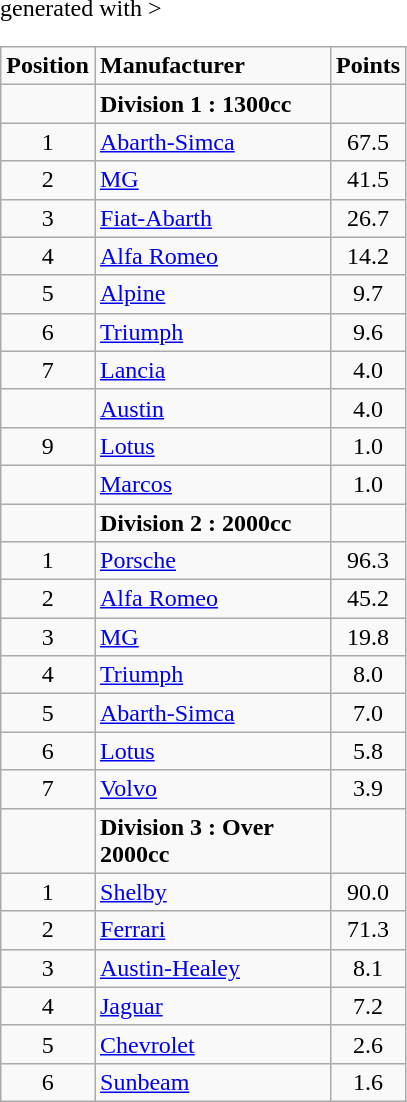<table class="wikitable" border="1" <hiddentext>generated with >
<tr style="font-weight:bold">
<td style="height:12.75; width:43.5; text-align:center;">Position</td>
<td style="width:150px;">Manufacturer</td>
<td style="width:29.25; text-align:center;">Points </td>
</tr>
<tr>
<td style="height:12.75; text-align:center;"></td>
<td style="font-weight:bold">Division 1 : 1300cc</td>
<td style="text-align:center;"></td>
</tr>
<tr>
<td style="height:12.75; text-align:center;">1</td>
<td><a href='#'>Abarth-Simca</a></td>
<td style="text-align:center;">67.5</td>
</tr>
<tr>
<td style="height:12.75; text-align:center;">2</td>
<td><a href='#'>MG</a></td>
<td style="text-align:center;">41.5</td>
</tr>
<tr>
<td style="height:12.75; text-align:center;">3</td>
<td><a href='#'>Fiat-Abarth</a></td>
<td style="text-align:center;">26.7</td>
</tr>
<tr>
<td style="height:12.75; text-align:center;">4</td>
<td><a href='#'>Alfa Romeo</a></td>
<td style="text-align:center;">14.2</td>
</tr>
<tr>
<td style="height:12.75; text-align:center;">5</td>
<td><a href='#'>Alpine</a></td>
<td style="text-align:center;">9.7</td>
</tr>
<tr>
<td style="height:12.75; text-align:center;">6</td>
<td><a href='#'>Triumph</a></td>
<td style="text-align:center;">9.6</td>
</tr>
<tr>
<td style="height:12.75; text-align:center;">7</td>
<td><a href='#'>Lancia</a></td>
<td style="text-align:center;">4.0</td>
</tr>
<tr>
<td style="height:12.75; text-align:center;"></td>
<td><a href='#'>Austin</a></td>
<td style="text-align:center;">4.0</td>
</tr>
<tr>
<td style="height:12.75; text-align:center;">9</td>
<td><a href='#'>Lotus</a></td>
<td style="text-align:center;">1.0</td>
</tr>
<tr>
<td style="height:12.75; text-align:center;"></td>
<td><a href='#'>Marcos</a></td>
<td style="text-align:center;">1.0</td>
</tr>
<tr>
<td style="height:12.75; text-align:center;"></td>
<td style="font-weight:bold">Division 2 : 2000cc</td>
<td style="text-align:center;"></td>
</tr>
<tr>
<td style="height:12.75; text-align:center;">1</td>
<td><a href='#'>Porsche</a></td>
<td style="text-align:center;">96.3</td>
</tr>
<tr>
<td style="height:12.75; text-align:center;">2</td>
<td><a href='#'>Alfa Romeo</a></td>
<td style="text-align:center;">45.2</td>
</tr>
<tr>
<td style="height:12.75; text-align:center;">3</td>
<td><a href='#'>MG</a></td>
<td style="text-align:center;">19.8</td>
</tr>
<tr>
<td style="height:12.75; text-align:center;">4</td>
<td><a href='#'>Triumph</a></td>
<td style="text-align:center;">8.0</td>
</tr>
<tr>
<td style="height:12.75; text-align:center;">5</td>
<td><a href='#'>Abarth-Simca</a></td>
<td style="text-align:center;">7.0</td>
</tr>
<tr>
<td style="height:12.75; text-align:center;">6</td>
<td><a href='#'>Lotus</a></td>
<td style="text-align:center;">5.8</td>
</tr>
<tr>
<td style="height:12.75; text-align:center;">7</td>
<td><a href='#'>Volvo</a></td>
<td style="text-align:center;">3.9</td>
</tr>
<tr>
<td style="height:12.75; text-align:center;"></td>
<td style="font-weight:bold">Division 3 : Over 2000cc</td>
<td style="text-align:center;"></td>
</tr>
<tr>
<td style="height:12.75; text-align:center;">1</td>
<td><a href='#'>Shelby</a></td>
<td style="text-align:center;">90.0</td>
</tr>
<tr>
<td style="height:12.75; text-align:center;">2</td>
<td><a href='#'>Ferrari</a></td>
<td style="text-align:center;">71.3</td>
</tr>
<tr>
<td style="height:12.75; text-align:center;">3</td>
<td><a href='#'>Austin-Healey</a></td>
<td style="text-align:center;">8.1</td>
</tr>
<tr>
<td style="height:12.75; text-align:center;">4</td>
<td><a href='#'>Jaguar</a></td>
<td style="text-align:center;">7.2</td>
</tr>
<tr>
<td style="height:12.75; text-align:center;">5</td>
<td><a href='#'>Chevrolet</a></td>
<td style="text-align:center;">2.6</td>
</tr>
<tr>
<td style="height:12.75; text-align:center;">6</td>
<td><a href='#'>Sunbeam</a></td>
<td style="text-align:center;">1.6</td>
</tr>
</table>
